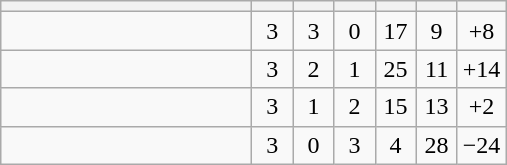<table class=wikitable style=text-align:center>
<tr>
<th width=160></th>
<th width=20></th>
<th width=20></th>
<th width=20></th>
<th width=20></th>
<th width=20></th>
<th width=20></th>
</tr>
<tr style=>
<td style="text-align:left;"></td>
<td>3</td>
<td>3</td>
<td>0</td>
<td>17</td>
<td>9</td>
<td>+8</td>
</tr>
<tr>
<td style="text-align:left;"></td>
<td>3</td>
<td>2</td>
<td>1</td>
<td>25</td>
<td>11</td>
<td>+14</td>
</tr>
<tr>
<td style="text-align:left;"></td>
<td>3</td>
<td>1</td>
<td>2</td>
<td>15</td>
<td>13</td>
<td>+2</td>
</tr>
<tr style=>
<td style="text-align:left;"></td>
<td>3</td>
<td>0</td>
<td>3</td>
<td>4</td>
<td>28</td>
<td>−24</td>
</tr>
</table>
